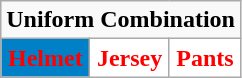<table class="wikitable"  style="display: inline-table;">
<tr>
<td align="center" Colspan="3"><strong>Uniform Combination</strong></td>
</tr>
<tr align="center">
<td style="background:#0080C6; color:red"><strong>Helmet</strong></td>
<td style="background:white; color:red"><strong>Jersey</strong></td>
<td style="background:white; color:red"><strong>Pants</strong></td>
</tr>
</table>
